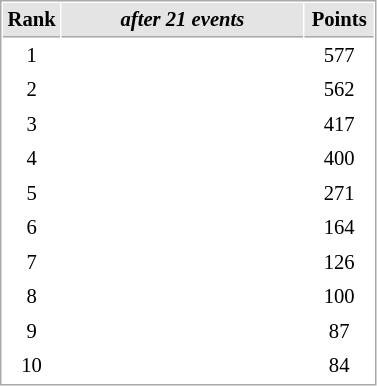<table cellspacing="1" cellpadding="3" style="border:1px solid #AAAAAA;font-size:86%">
<tr bgcolor="#E4E4E4">
<th style="border-bottom:1px solid #AAAAAA" width=10>Rank</th>
<th style="border-bottom:1px solid #AAAAAA" width=155><em>after 21 events</em></th>
<th style="border-bottom:1px solid #AAAAAA" width=40>Points</th>
</tr>
<tr>
<td align=center>1</td>
<td></td>
<td align=center>577</td>
</tr>
<tr>
<td align=center>2</td>
<td></td>
<td align=center>562</td>
</tr>
<tr>
<td align=center>3</td>
<td></td>
<td align=center>417</td>
</tr>
<tr>
<td align=center>4</td>
<td></td>
<td align=center>400</td>
</tr>
<tr>
<td align=center>5</td>
<td></td>
<td align=center>271</td>
</tr>
<tr>
<td align=center>6</td>
<td></td>
<td align=center>164</td>
</tr>
<tr>
<td align=center>7</td>
<td></td>
<td align=center>126</td>
</tr>
<tr>
<td align=center>8</td>
<td></td>
<td align=center>100</td>
</tr>
<tr>
<td align=center>9</td>
<td></td>
<td align=center>87</td>
</tr>
<tr>
<td align=center>10</td>
<td></td>
<td align=center>84</td>
</tr>
</table>
